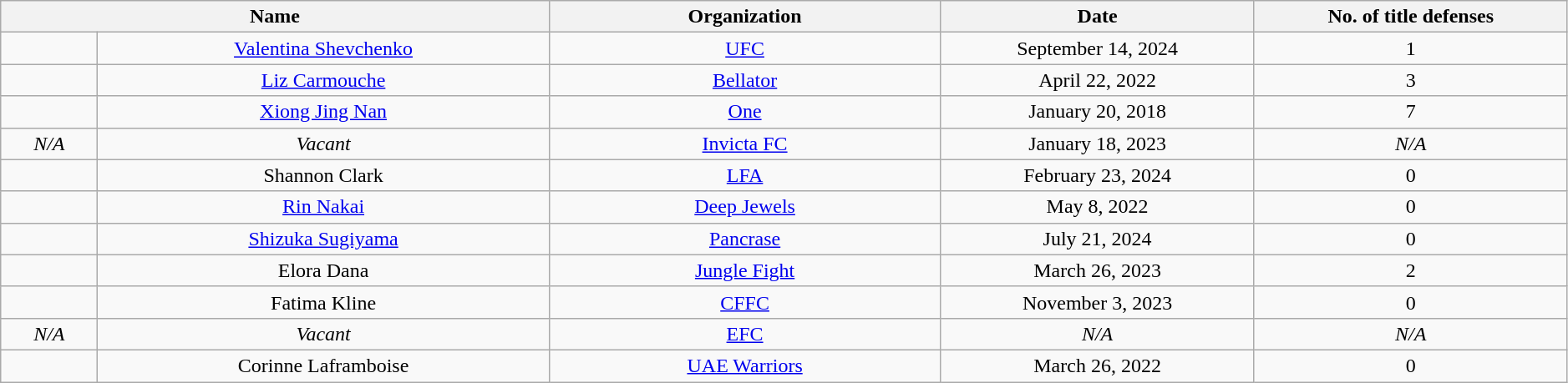<table class="wikitable" style="width:99%; text-align:center;">
<tr>
<th colspan="2" style="width:35%;">Name</th>
<th style="width:25%;">Organization</th>
<th width=20%>Date</th>
<th width=20%>No. of title defenses</th>
</tr>
<tr>
<td (fighter)><br></td>
<td><a href='#'>Valentina Shevchenko</a></td>
<td><a href='#'>UFC</a></td>
<td>September 14, 2024</td>
<td>1</td>
</tr>
<tr>
<td (fighter)><br></td>
<td><a href='#'>Liz Carmouche</a></td>
<td><a href='#'>Bellator</a></td>
<td>April 22, 2022</td>
<td>3</td>
</tr>
<tr>
<td (fighter)><br></td>
<td><a href='#'>Xiong Jing Nan</a><br></td>
<td><a href='#'>One</a></td>
<td>January 20, 2018</td>
<td>7</td>
</tr>
<tr>
<td><em>N/A</em></td>
<td><em>Vacant</em></td>
<td><a href='#'>Invicta FC</a></td>
<td>January 18, 2023</td>
<td><em>N/A</em></td>
</tr>
<tr>
<td (fighter)><br></td>
<td>Shannon Clark</td>
<td><a href='#'>LFA</a></td>
<td>February 23, 2024</td>
<td>0</td>
</tr>
<tr>
<td (fighter)><br></td>
<td><a href='#'>Rin Nakai</a></td>
<td><a href='#'>Deep Jewels</a></td>
<td>May 8, 2022</td>
<td>0</td>
</tr>
<tr>
<td (fighter)><br></td>
<td><a href='#'>Shizuka Sugiyama</a></td>
<td><a href='#'>Pancrase</a></td>
<td>July 21, 2024</td>
<td>0</td>
</tr>
<tr>
<td (fighter)><br></td>
<td>Elora Dana</td>
<td><a href='#'>Jungle Fight</a></td>
<td>March 26, 2023</td>
<td>2</td>
</tr>
<tr>
<td (fighter)><br></td>
<td>Fatima Kline</td>
<td><a href='#'>CFFC</a></td>
<td>November 3, 2023</td>
<td>0</td>
</tr>
<tr>
<td><em>N/A</em></td>
<td><em>Vacant</em></td>
<td><a href='#'>EFC</a></td>
<td><em>N/A</em></td>
<td><em>N/A</em></td>
</tr>
<tr>
<td (fighter)><br></td>
<td>Corinne Laframboise</td>
<td><a href='#'>UAE Warriors</a></td>
<td>March 26, 2022</td>
<td>0</td>
</tr>
</table>
